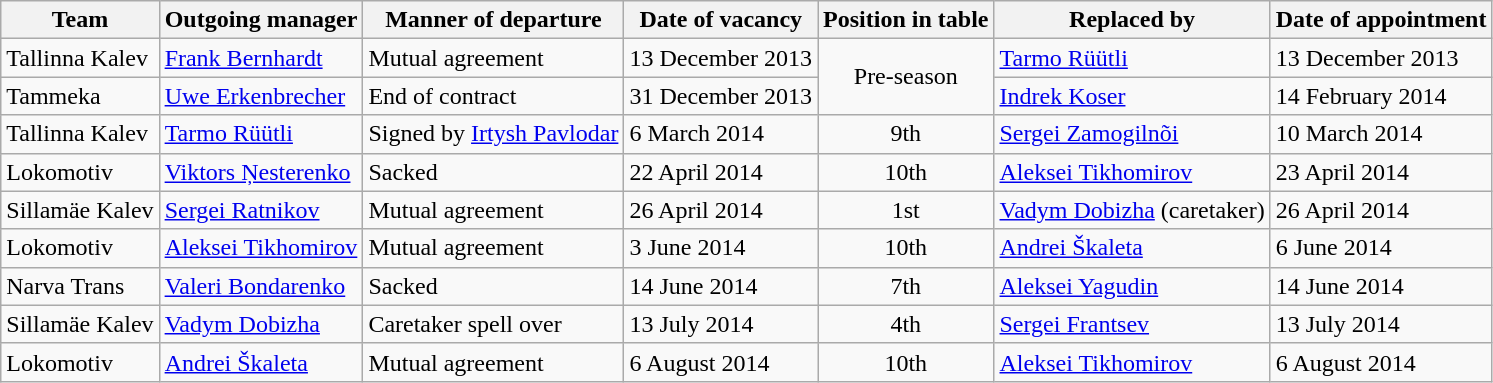<table class="wikitable">
<tr>
<th>Team</th>
<th>Outgoing manager</th>
<th>Manner of departure</th>
<th>Date of vacancy</th>
<th>Position in table</th>
<th>Replaced by</th>
<th>Date of appointment</th>
</tr>
<tr>
<td>Tallinna Kalev</td>
<td> <a href='#'>Frank Bernhardt</a></td>
<td>Mutual agreement</td>
<td>13 December 2013</td>
<td rowspan=2 align="center">Pre-season</td>
<td> <a href='#'>Tarmo Rüütli</a></td>
<td>13 December 2013</td>
</tr>
<tr>
<td>Tammeka</td>
<td> <a href='#'>Uwe Erkenbrecher</a></td>
<td>End of contract</td>
<td align="center">31 December 2013</td>
<td> <a href='#'>Indrek Koser</a></td>
<td>14 February 2014</td>
</tr>
<tr>
<td>Tallinna Kalev</td>
<td> <a href='#'>Tarmo Rüütli</a></td>
<td>Signed by <a href='#'>Irtysh Pavlodar</a></td>
<td>6 March 2014</td>
<td align="center">9th</td>
<td> <a href='#'>Sergei Zamogilnõi</a></td>
<td>10 March 2014</td>
</tr>
<tr>
<td>Lokomotiv</td>
<td> <a href='#'>Viktors Ņesterenko</a></td>
<td>Sacked</td>
<td>22 April 2014</td>
<td align="center">10th</td>
<td> <a href='#'>Aleksei Tikhomirov</a></td>
<td>23 April 2014</td>
</tr>
<tr>
<td>Sillamäe Kalev</td>
<td> <a href='#'>Sergei Ratnikov</a></td>
<td>Mutual agreement</td>
<td>26 April 2014</td>
<td align="center">1st</td>
<td> <a href='#'>Vadym Dobizha</a> (caretaker)</td>
<td>26 April 2014 </td>
</tr>
<tr>
<td>Lokomotiv</td>
<td> <a href='#'>Aleksei Tikhomirov</a></td>
<td>Mutual agreement</td>
<td>3 June 2014</td>
<td align="center">10th</td>
<td> <a href='#'>Andrei Škaleta</a></td>
<td>6 June 2014</td>
</tr>
<tr>
<td>Narva Trans</td>
<td> <a href='#'>Valeri Bondarenko</a></td>
<td>Sacked</td>
<td>14 June 2014</td>
<td align="center">7th</td>
<td> <a href='#'>Aleksei Yagudin</a></td>
<td>14 June 2014</td>
</tr>
<tr>
<td>Sillamäe Kalev</td>
<td> <a href='#'>Vadym Dobizha</a></td>
<td>Caretaker spell over</td>
<td>13 July 2014</td>
<td align="center">4th</td>
<td> <a href='#'>Sergei Frantsev</a></td>
<td>13 July 2014</td>
</tr>
<tr>
<td>Lokomotiv</td>
<td> <a href='#'>Andrei Škaleta</a></td>
<td>Mutual agreement</td>
<td>6 August 2014</td>
<td align="center">10th</td>
<td> <a href='#'>Aleksei Tikhomirov</a></td>
<td>6 August 2014</td>
</tr>
</table>
